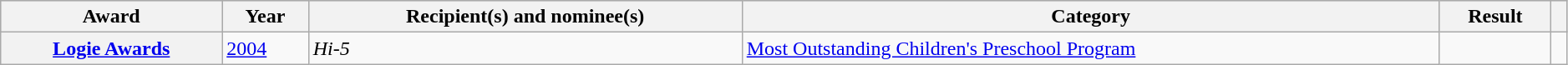<table class="wikitable plainrowheaders sortable" style="width:99%;">
<tr style="background:#ccc; text-align:center;">
<th scope="col">Award</th>
<th scope="col">Year</th>
<th scope="col">Recipient(s) and nominee(s)</th>
<th scope="col">Category</th>
<th scope="col">Result</th>
<th scope="col" class="unsortable"></th>
</tr>
<tr>
<th scope="row"><a href='#'>Logie Awards</a></th>
<td><a href='#'>2004</a></td>
<td data-sort-value="Hi-5"><em>Hi-5</em></td>
<td><a href='#'>Most Outstanding Children's Preschool Program</a></td>
<td></td>
<td style="text-align:center;"></td>
</tr>
</table>
